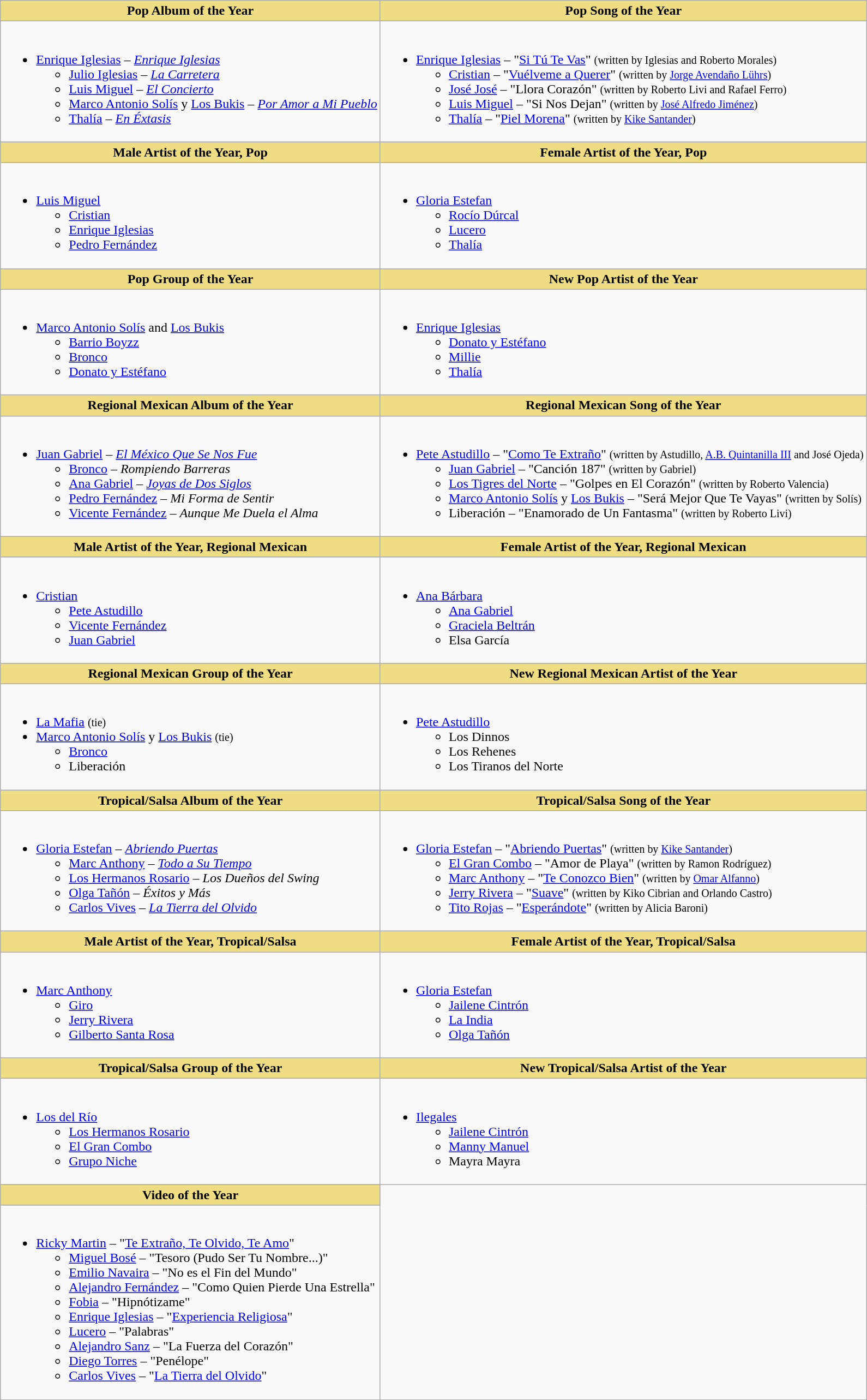<table class=wikitable>
<tr>
<th scope="col" style="background:#EEDD82;" ! style="width="50%">Pop Album of the Year</th>
<th scope="col" style="background:#EEDD82;" ! style="width="50%">Pop Song of the Year</th>
</tr>
<tr>
<td scope="row" valign="top"><br><ul><li><a href='#'>Enrique Iglesias</a> – <em><a href='#'>Enrique Iglesias</a></em><ul><li><a href='#'>Julio Iglesias</a> – <em><a href='#'>La Carretera</a></em></li><li><a href='#'>Luis Miguel</a> – <em><a href='#'>El Concierto</a></em></li><li><a href='#'>Marco Antonio Solís</a> y <a href='#'>Los Bukis</a> – <em><a href='#'>Por Amor a Mi Pueblo</a></em></li><li><a href='#'>Thalía</a> – <em><a href='#'>En Éxtasis</a></em></li></ul></li></ul></td>
<td scope="row" valign="top"><br><ul><li><a href='#'>Enrique Iglesias</a> – "<a href='#'>Si Tú Te Vas</a>" <small>(written by Iglesias and Roberto Morales)</small><ul><li><a href='#'>Cristian</a> – "<a href='#'>Vuélveme a Querer</a>" <small>(written by <a href='#'>Jorge Avendaño Lührs</a>)</small></li><li><a href='#'>José José</a> – "Llora Corazón" <small>(written by Roberto Livi and Rafael Ferro)</small></li><li><a href='#'>Luis Miguel</a> – "Si Nos Dejan" <small>(written by <a href='#'>José Alfredo Jiménez</a>)</small></li><li><a href='#'>Thalía</a> – "<a href='#'>Piel Morena</a>" <small>(written by <a href='#'>Kike Santander</a>)</small></li></ul></li></ul></td>
</tr>
<tr>
<th scope="col" style="background:#EEDD82;" ! style="width="50%">Male Artist of the Year, Pop</th>
<th scope="col" style="background:#EEDD82;" ! style="width="50%">Female Artist of the Year, Pop</th>
</tr>
<tr>
<td scope="row" valign="top"><br><ul><li><a href='#'>Luis Miguel</a><ul><li><a href='#'>Cristian</a></li><li><a href='#'>Enrique Iglesias</a></li><li><a href='#'>Pedro Fernández</a></li></ul></li></ul></td>
<td scope="row" valign="top"><br><ul><li><a href='#'>Gloria Estefan</a><ul><li><a href='#'>Rocío Dúrcal</a></li><li><a href='#'>Lucero</a></li><li><a href='#'>Thalía</a></li></ul></li></ul></td>
</tr>
<tr>
<th scope="col" style="background:#EEDD82;" ! style="width="50%">Pop Group of the Year</th>
<th scope="col" style="background:#EEDD82;" ! style="width="50%">New Pop Artist of the Year</th>
</tr>
<tr>
<td scope="row" valign="top"><br><ul><li><a href='#'>Marco Antonio Solís</a> and <a href='#'>Los Bukis</a><ul><li><a href='#'>Barrio Boyzz</a></li><li><a href='#'>Bronco</a></li><li><a href='#'>Donato y Estéfano</a></li></ul></li></ul></td>
<td scope="row" valign="top"><br><ul><li><a href='#'>Enrique Iglesias</a><ul><li><a href='#'>Donato y Estéfano</a></li><li><a href='#'>Millie</a></li><li><a href='#'>Thalía</a></li></ul></li></ul></td>
</tr>
<tr>
<th scope="col" style="background:#EEDD82;" ! style="width="50%">Regional Mexican Album of the Year</th>
<th scope="col" style="background:#EEDD82;" ! style="width="50%">Regional Mexican Song of the Year</th>
</tr>
<tr>
<td scope="row" valign="top"><br><ul><li><a href='#'>Juan Gabriel</a> – <em><a href='#'>El México Que Se Nos Fue</a></em><ul><li><a href='#'>Bronco</a>  – <em>Rompiendo Barreras</em></li><li><a href='#'>Ana Gabriel</a> – <em><a href='#'>Joyas de Dos Siglos</a></em></li><li><a href='#'>Pedro Fernández</a> – <em>Mi Forma de Sentir</em></li><li><a href='#'>Vicente Fernández</a> – <em>Aunque Me Duela el Alma</em></li></ul></li></ul></td>
<td scope="row" valign="top"><br><ul><li><a href='#'>Pete Astudillo</a> – "<a href='#'>Como Te Extraño</a>" <small>(written by Astudillo, <a href='#'>A.B. Quintanilla III</a> and José Ojeda)</small><ul><li><a href='#'>Juan Gabriel</a> – "Canción 187" <small>(written by Gabriel)</small></li><li><a href='#'>Los Tigres del Norte</a> – "Golpes en El Corazón" <small>(written by Roberto Valencia)</small></li><li><a href='#'>Marco Antonio Solís</a> y <a href='#'>Los Bukis</a> – "Será Mejor Que Te Vayas" <small>(written by Solís)</small></li><li>Liberación – "Enamorado de Un Fantasma" <small>(written by Roberto Livi)</small></li></ul></li></ul></td>
</tr>
<tr>
<th scope="col" style="background:#EEDD82;" ! style="width="50%">Male Artist of the Year, Regional Mexican</th>
<th scope="col" style="background:#EEDD82;" ! style="width="50%">Female Artist of the Year, Regional Mexican</th>
</tr>
<tr>
<td scope="row" valign="top"><br><ul><li><a href='#'>Cristian</a><ul><li><a href='#'>Pete Astudillo</a></li><li><a href='#'>Vicente Fernández</a></li><li><a href='#'>Juan Gabriel</a></li></ul></li></ul></td>
<td scope="row" valign="top"><br><ul><li><a href='#'>Ana Bárbara</a><ul><li><a href='#'>Ana Gabriel</a></li><li><a href='#'>Graciela Beltrán</a></li><li>Elsa García</li></ul></li></ul></td>
</tr>
<tr>
<th scope="col" style="background:#EEDD82;" ! style="width="50%">Regional Mexican Group of the Year</th>
<th scope="col" style="background:#EEDD82;" ! style="width="50%">New Regional Mexican Artist of the Year</th>
</tr>
<tr>
<td scope="row" valign="top"><br><ul><li><a href='#'>La Mafia</a> <small>(tie)</small></li><li><a href='#'>Marco Antonio Solís</a> y <a href='#'>Los Bukis</a> <small>(tie)</small><ul><li><a href='#'>Bronco</a></li><li>Liberación</li></ul></li></ul></td>
<td scope="row" valign="top"><br><ul><li><a href='#'>Pete Astudillo</a><ul><li>Los Dinnos</li><li>Los Rehenes</li><li>Los Tiranos del Norte</li></ul></li></ul></td>
</tr>
<tr>
<th scope="col" style="background:#EEDD82;" ! style="width="50%">Tropical/Salsa Album of the Year</th>
<th scope="col" style="background:#EEDD82;" ! style="width="50%">Tropical/Salsa Song of the Year</th>
</tr>
<tr>
<td scope="row" valign="top"><br><ul><li><a href='#'>Gloria Estefan</a> – <em><a href='#'>Abriendo Puertas</a></em><ul><li><a href='#'>Marc Anthony</a> – <em><a href='#'>Todo a Su Tiempo</a></em></li><li><a href='#'>Los Hermanos Rosario</a> – <em>Los Dueños del Swing</em></li><li><a href='#'>Olga Tañón</a> – <em>Éxitos y Más</em></li><li><a href='#'>Carlos Vives</a> – <em><a href='#'>La Tierra del Olvido</a></em></li></ul></li></ul></td>
<td scope="row" valign="top"><br><ul><li><a href='#'>Gloria Estefan</a> – "<a href='#'>Abriendo Puertas</a>" <small>(written by <a href='#'>Kike Santander</a>)</small><ul><li><a href='#'>El Gran Combo</a> – "Amor de Playa" <small>(written by Ramon Rodríguez)</small></li><li><a href='#'>Marc Anthony</a> – "<a href='#'>Te Conozco Bien</a>" <small>(written by <a href='#'>Omar Alfanno</a>)</small></li><li><a href='#'>Jerry Rivera</a> – "<a href='#'>Suave</a>" <small>(written by Kiko Cibrian and Orlando Castro)</small></li><li><a href='#'>Tito Rojas</a> – "<a href='#'>Esperándote</a>" <small>(written by Alicia Baroni)</small></li></ul></li></ul></td>
</tr>
<tr>
<th scope="col" style="background:#EEDD82;" ! style="width="50%">Male Artist of the Year, Tropical/Salsa</th>
<th scope="col" style="background:#EEDD82;" ! style="width="50%">Female Artist of the Year, Tropical/Salsa</th>
</tr>
<tr>
<td scope="row" valign="top"><br><ul><li><a href='#'>Marc Anthony</a><ul><li><a href='#'>Giro</a></li><li><a href='#'>Jerry Rivera</a></li><li><a href='#'>Gilberto Santa Rosa</a></li></ul></li></ul></td>
<td scope="row" valign="top"><br><ul><li><a href='#'>Gloria Estefan</a><ul><li><a href='#'>Jailene Cintrón</a></li><li><a href='#'>La India</a></li><li><a href='#'>Olga Tañón</a></li></ul></li></ul></td>
</tr>
<tr>
<th scope="col" style="background:#EEDD82;" ! style="width="50%">Tropical/Salsa Group of the Year</th>
<th scope="col" style="background:#EEDD82;" ! style="width="50%">New Tropical/Salsa Artist of the Year</th>
</tr>
<tr>
<td scope="row" valign="top"><br><ul><li><a href='#'>Los del Río</a><ul><li><a href='#'>Los Hermanos Rosario</a></li><li><a href='#'>El Gran Combo</a></li><li><a href='#'>Grupo Niche</a></li></ul></li></ul></td>
<td scope="row" valign="top"><br><ul><li><a href='#'>Ilegales</a><ul><li><a href='#'>Jailene Cintrón</a></li><li><a href='#'>Manny Manuel</a></li><li>Mayra Mayra</li></ul></li></ul></td>
</tr>
<tr>
<th scope="col" style="background:#EEDD82;" ! style="width="50%">Video of the Year</th>
</tr>
<tr>
<td scope="row" valign="top"><br><ul><li><a href='#'>Ricky Martin</a> – "<a href='#'>Te Extraño, Te Olvido, Te Amo</a>"<ul><li><a href='#'>Miguel Bosé</a> – "Tesoro (Pudo Ser Tu Nombre...)"</li><li><a href='#'>Emilio Navaira</a> – "No es el Fin del Mundo"</li><li><a href='#'>Alejandro Fernández</a> – "Como Quien Pierde Una Estrella"</li><li><a href='#'>Fobia</a> – "Hipnótizame"</li><li><a href='#'>Enrique Iglesias</a> – "<a href='#'>Experiencia Religiosa</a>"</li><li><a href='#'>Lucero</a> – "Palabras"</li><li><a href='#'>Alejandro Sanz</a> – "La Fuerza del Corazón"</li><li><a href='#'>Diego Torres</a> – "Penélope"</li><li><a href='#'>Carlos Vives</a> – "<a href='#'>La Tierra del Olvido</a>"</li></ul></li></ul></td>
</tr>
<tr>
</tr>
</table>
